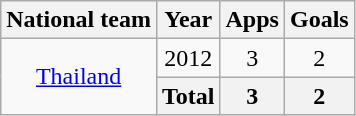<table class="wikitable" style="text-align:center">
<tr>
<th>National team</th>
<th>Year</th>
<th>Apps</th>
<th>Goals</th>
</tr>
<tr>
<td rowspan="2" valign="center"><a href='#'>Thailand</a></td>
<td>2012</td>
<td>3</td>
<td>2</td>
</tr>
<tr>
<th>Total</th>
<th>3</th>
<th>2</th>
</tr>
</table>
